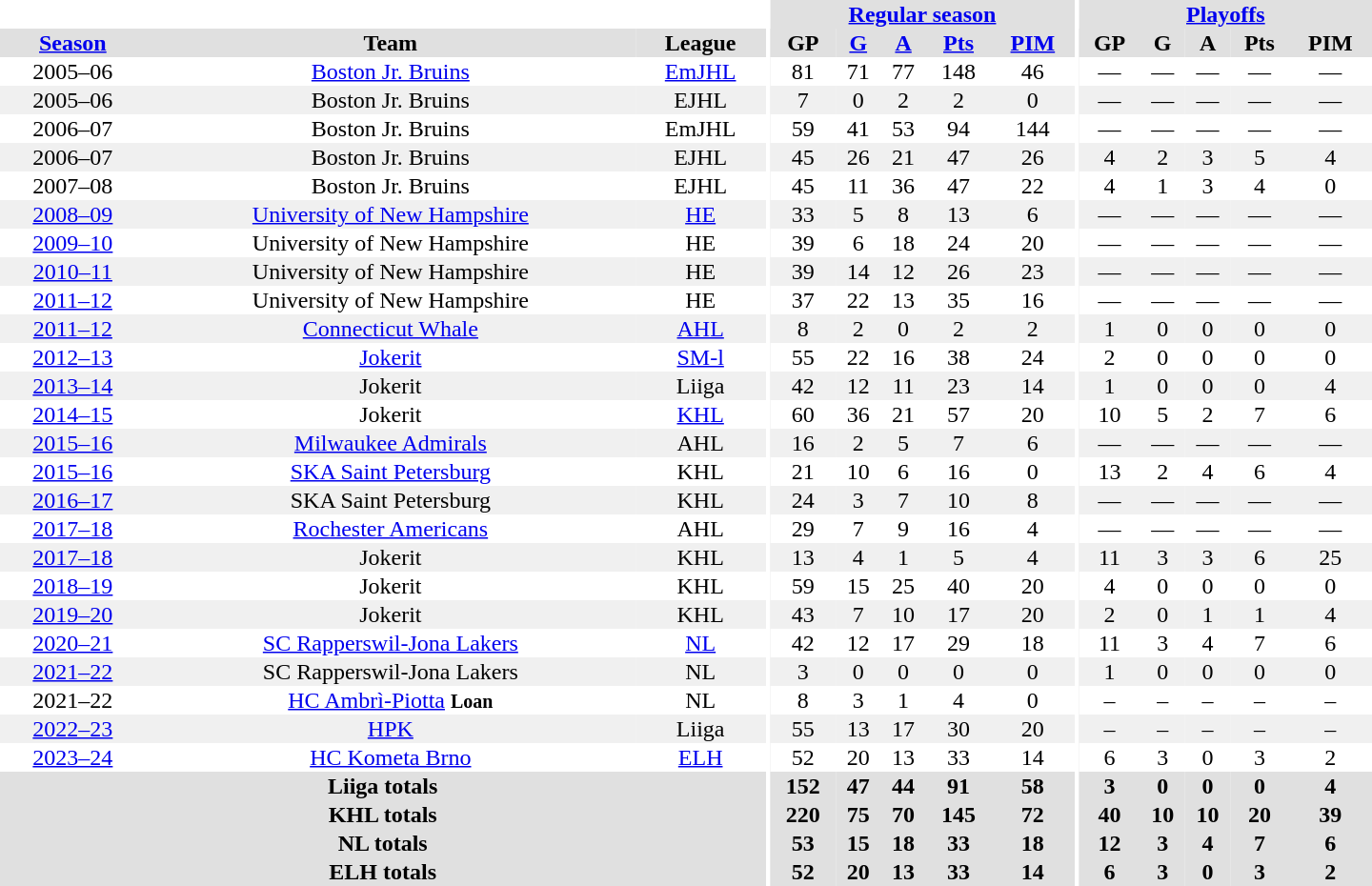<table border="0" cellpadding="1" cellspacing="0" style="text-align:center; width:60em">
<tr bgcolor="#e0e0e0">
<th colspan="3" bgcolor="#ffffff"></th>
<th rowspan="99" bgcolor="#ffffff"></th>
<th colspan="5"><a href='#'>Regular season</a></th>
<th rowspan="99" bgcolor="#ffffff"></th>
<th colspan="5"><a href='#'>Playoffs</a></th>
</tr>
<tr bgcolor="#e0e0e0">
<th><a href='#'>Season</a></th>
<th>Team</th>
<th>League</th>
<th>GP</th>
<th><a href='#'>G</a></th>
<th><a href='#'>A</a></th>
<th><a href='#'>Pts</a></th>
<th><a href='#'>PIM</a></th>
<th>GP</th>
<th>G</th>
<th>A</th>
<th>Pts</th>
<th>PIM</th>
</tr>
<tr ALIGN="center">
<td>2005–06</td>
<td><a href='#'>Boston Jr. Bruins</a></td>
<td><a href='#'>EmJHL</a></td>
<td>81</td>
<td>71</td>
<td>77</td>
<td>148</td>
<td>46</td>
<td>—</td>
<td>—</td>
<td>—</td>
<td>—</td>
<td>—</td>
</tr>
<tr ALIGN="center"  bgcolor="#f0f0f0">
<td>2005–06</td>
<td>Boston Jr. Bruins</td>
<td>EJHL</td>
<td>7</td>
<td>0</td>
<td>2</td>
<td>2</td>
<td>0</td>
<td>—</td>
<td>—</td>
<td>—</td>
<td>—</td>
<td>—</td>
</tr>
<tr ALIGN="center">
<td>2006–07</td>
<td>Boston Jr. Bruins</td>
<td>EmJHL</td>
<td>59</td>
<td>41</td>
<td>53</td>
<td>94</td>
<td>144</td>
<td>—</td>
<td>—</td>
<td>—</td>
<td>—</td>
<td>—</td>
</tr>
<tr ALIGN="center" bgcolor="#f0f0f0">
<td>2006–07</td>
<td>Boston Jr. Bruins</td>
<td>EJHL</td>
<td>45</td>
<td>26</td>
<td>21</td>
<td>47</td>
<td>26</td>
<td>4</td>
<td>2</td>
<td>3</td>
<td>5</td>
<td>4</td>
</tr>
<tr ALIGN="center">
<td>2007–08</td>
<td>Boston Jr. Bruins</td>
<td>EJHL</td>
<td>45</td>
<td>11</td>
<td>36</td>
<td>47</td>
<td>22</td>
<td>4</td>
<td>1</td>
<td>3</td>
<td>4</td>
<td>0</td>
</tr>
<tr ALIGN="center" bgcolor="#f0f0f0">
<td><a href='#'>2008–09</a></td>
<td><a href='#'>University of New Hampshire</a></td>
<td><a href='#'>HE</a></td>
<td>33</td>
<td>5</td>
<td>8</td>
<td>13</td>
<td>6</td>
<td>—</td>
<td>—</td>
<td>—</td>
<td>—</td>
<td>—</td>
</tr>
<tr ALIGN="center">
<td><a href='#'>2009–10</a></td>
<td>University of New Hampshire</td>
<td>HE</td>
<td>39</td>
<td>6</td>
<td>18</td>
<td>24</td>
<td>20</td>
<td>—</td>
<td>—</td>
<td>—</td>
<td>—</td>
<td>—</td>
</tr>
<tr ALIGN="center" bgcolor="#f0f0f0">
<td><a href='#'>2010–11</a></td>
<td>University of New Hampshire</td>
<td>HE</td>
<td>39</td>
<td>14</td>
<td>12</td>
<td>26</td>
<td>23</td>
<td>—</td>
<td>—</td>
<td>—</td>
<td>—</td>
<td>—</td>
</tr>
<tr ALIGN="center">
<td><a href='#'>2011–12</a></td>
<td>University of New Hampshire</td>
<td>HE</td>
<td>37</td>
<td>22</td>
<td>13</td>
<td>35</td>
<td>16</td>
<td>—</td>
<td>—</td>
<td>—</td>
<td>—</td>
<td>—</td>
</tr>
<tr ALIGN="center" bgcolor="#f0f0f0">
<td><a href='#'>2011–12</a></td>
<td><a href='#'>Connecticut Whale</a></td>
<td><a href='#'>AHL</a></td>
<td>8</td>
<td>2</td>
<td>0</td>
<td>2</td>
<td>2</td>
<td>1</td>
<td>0</td>
<td>0</td>
<td>0</td>
<td>0</td>
</tr>
<tr ALIGN="center">
<td><a href='#'>2012–13</a></td>
<td><a href='#'>Jokerit</a></td>
<td><a href='#'>SM-l</a></td>
<td>55</td>
<td>22</td>
<td>16</td>
<td>38</td>
<td>24</td>
<td>2</td>
<td>0</td>
<td>0</td>
<td>0</td>
<td>0</td>
</tr>
<tr ALIGN="center" bgcolor="#f0f0f0">
<td><a href='#'>2013–14</a></td>
<td>Jokerit</td>
<td>Liiga</td>
<td>42</td>
<td>12</td>
<td>11</td>
<td>23</td>
<td>14</td>
<td>1</td>
<td>0</td>
<td>0</td>
<td>0</td>
<td>4</td>
</tr>
<tr ALIGN="center">
<td><a href='#'>2014–15</a></td>
<td>Jokerit</td>
<td><a href='#'>KHL</a></td>
<td>60</td>
<td>36</td>
<td>21</td>
<td>57</td>
<td>20</td>
<td>10</td>
<td>5</td>
<td>2</td>
<td>7</td>
<td>6</td>
</tr>
<tr ALIGN="center" bgcolor="#f0f0f0">
<td><a href='#'>2015–16</a></td>
<td><a href='#'>Milwaukee Admirals</a></td>
<td>AHL</td>
<td>16</td>
<td>2</td>
<td>5</td>
<td>7</td>
<td>6</td>
<td>—</td>
<td>—</td>
<td>—</td>
<td>—</td>
<td>—</td>
</tr>
<tr ALIGN="center">
<td><a href='#'>2015–16</a></td>
<td><a href='#'>SKA Saint Petersburg</a></td>
<td>KHL</td>
<td>21</td>
<td>10</td>
<td>6</td>
<td>16</td>
<td>0</td>
<td>13</td>
<td>2</td>
<td>4</td>
<td>6</td>
<td>4</td>
</tr>
<tr ALIGN="center" bgcolor="#f0f0f0">
<td><a href='#'>2016–17</a></td>
<td>SKA Saint Petersburg</td>
<td>KHL</td>
<td>24</td>
<td>3</td>
<td>7</td>
<td>10</td>
<td>8</td>
<td>—</td>
<td>—</td>
<td>—</td>
<td>—</td>
<td>—</td>
</tr>
<tr ALIGN="center">
<td><a href='#'>2017–18</a></td>
<td><a href='#'>Rochester Americans</a></td>
<td>AHL</td>
<td>29</td>
<td>7</td>
<td>9</td>
<td>16</td>
<td>4</td>
<td>—</td>
<td>—</td>
<td>—</td>
<td>—</td>
<td>—</td>
</tr>
<tr ALIGN="center" bgcolor="#f0f0f0">
<td><a href='#'>2017–18</a></td>
<td>Jokerit</td>
<td>KHL</td>
<td>13</td>
<td>4</td>
<td>1</td>
<td>5</td>
<td>4</td>
<td>11</td>
<td>3</td>
<td>3</td>
<td>6</td>
<td>25</td>
</tr>
<tr ALIGN="center">
<td><a href='#'>2018–19</a></td>
<td>Jokerit</td>
<td>KHL</td>
<td>59</td>
<td>15</td>
<td>25</td>
<td>40</td>
<td>20</td>
<td>4</td>
<td>0</td>
<td>0</td>
<td>0</td>
<td>0</td>
</tr>
<tr ALIGN="center" bgcolor="#f0f0f0">
<td><a href='#'>2019–20</a></td>
<td>Jokerit</td>
<td>KHL</td>
<td>43</td>
<td>7</td>
<td>10</td>
<td>17</td>
<td>20</td>
<td>2</td>
<td>0</td>
<td>1</td>
<td>1</td>
<td>4</td>
</tr>
<tr ALIGN="center">
<td><a href='#'>2020–21</a></td>
<td><a href='#'>SC Rapperswil-Jona Lakers</a></td>
<td><a href='#'>NL</a></td>
<td>42</td>
<td>12</td>
<td>17</td>
<td>29</td>
<td>18</td>
<td>11</td>
<td>3</td>
<td>4</td>
<td>7</td>
<td>6</td>
</tr>
<tr ALIGN="center" bgcolor="#f0f0f0">
<td><a href='#'>2021–22</a></td>
<td>SC Rapperswil-Jona Lakers</td>
<td>NL</td>
<td>3</td>
<td>0</td>
<td>0</td>
<td>0</td>
<td>0</td>
<td>1</td>
<td>0</td>
<td>0</td>
<td>0</td>
<td>0</td>
</tr>
<tr ALIGN="center">
<td>2021–22</td>
<td><a href='#'>HC Ambrì-Piotta</a> <small><strong>Loan</strong></small></td>
<td>NL</td>
<td>8</td>
<td>3</td>
<td>1</td>
<td>4</td>
<td>0</td>
<td>–</td>
<td>–</td>
<td>–</td>
<td>–</td>
<td>–</td>
</tr>
<tr ALIGN="center" bgcolor="#f0f0f0">
<td><a href='#'>2022–23</a></td>
<td><a href='#'>HPK</a></td>
<td>Liiga</td>
<td>55</td>
<td>13</td>
<td>17</td>
<td>30</td>
<td>20</td>
<td>–</td>
<td>–</td>
<td>–</td>
<td>–</td>
<td>–</td>
</tr>
<tr ALIGN="center">
<td><a href='#'>2023–24</a></td>
<td><a href='#'>HC Kometa Brno</a></td>
<td><a href='#'>ELH</a></td>
<td>52</td>
<td>20</td>
<td>13</td>
<td>33</td>
<td>14</td>
<td>6</td>
<td>3</td>
<td>0</td>
<td>3</td>
<td>2</td>
</tr>
<tr bgcolor="#e0e0e0">
<th colspan="3">Liiga totals</th>
<th>152</th>
<th>47</th>
<th>44</th>
<th>91</th>
<th>58</th>
<th>3</th>
<th>0</th>
<th>0</th>
<th>0</th>
<th>4</th>
</tr>
<tr bgcolor="#e0e0e0">
<th colspan="3">KHL totals</th>
<th>220</th>
<th>75</th>
<th>70</th>
<th>145</th>
<th>72</th>
<th>40</th>
<th>10</th>
<th>10</th>
<th>20</th>
<th>39</th>
</tr>
<tr bgcolor="#e0e0e0">
<th colspan="3">NL totals</th>
<th>53</th>
<th>15</th>
<th>18</th>
<th>33</th>
<th>18</th>
<th>12</th>
<th>3</th>
<th>4</th>
<th>7</th>
<th>6</th>
</tr>
<tr bgcolor="#e0e0e0">
<th colspan="3">ELH totals</th>
<th>52</th>
<th>20</th>
<th>13</th>
<th>33</th>
<th>14</th>
<th>6</th>
<th>3</th>
<th>0</th>
<th>3</th>
<th>2</th>
</tr>
</table>
